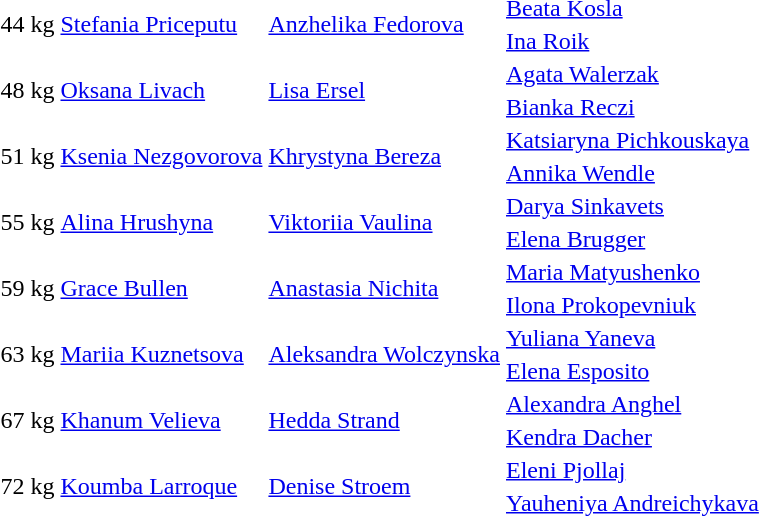<table>
<tr>
<td rowspan=2>44 kg</td>
<td rowspan=2> <a href='#'>Stefania Priceputu</a></td>
<td rowspan=2> <a href='#'>Anzhelika Fedorova</a></td>
<td> <a href='#'>Beata Kosla</a></td>
</tr>
<tr>
<td> <a href='#'>Ina Roik</a></td>
</tr>
<tr>
<td rowspan=2>48 kg</td>
<td rowspan=2> <a href='#'>Oksana Livach</a></td>
<td rowspan=2> <a href='#'>Lisa Ersel</a></td>
<td> <a href='#'>Agata Walerzak</a></td>
</tr>
<tr>
<td> <a href='#'>Bianka Reczi</a></td>
</tr>
<tr>
<td rowspan=2>51 kg</td>
<td rowspan=2> <a href='#'>Ksenia Nezgovorova</a></td>
<td rowspan=2> <a href='#'>Khrystyna Bereza</a></td>
<td> <a href='#'>Katsiaryna Pichkouskaya</a></td>
</tr>
<tr>
<td> <a href='#'>Annika Wendle</a></td>
</tr>
<tr>
<td rowspan=2>55 kg</td>
<td rowspan=2> <a href='#'>Alina Hrushyna</a></td>
<td rowspan=2> <a href='#'>Viktoriia Vaulina</a></td>
<td> <a href='#'>Darya Sinkavets</a></td>
</tr>
<tr>
<td> <a href='#'>Elena Brugger</a></td>
</tr>
<tr>
<td rowspan=2>59 kg</td>
<td rowspan=2> <a href='#'>Grace Bullen</a></td>
<td rowspan=2> <a href='#'>Anastasia Nichita</a></td>
<td> <a href='#'>Maria Matyushenko</a></td>
</tr>
<tr>
<td> <a href='#'>Ilona Prokopevniuk</a></td>
</tr>
<tr>
<td rowspan=2>63 kg</td>
<td rowspan=2> <a href='#'>Mariia Kuznetsova</a></td>
<td rowspan=2> <a href='#'>Aleksandra Wolczynska</a></td>
<td> <a href='#'>Yuliana Yaneva</a></td>
</tr>
<tr>
<td> <a href='#'>Elena Esposito</a></td>
</tr>
<tr>
<td rowspan=2>67 kg</td>
<td rowspan=2> <a href='#'>Khanum Velieva</a></td>
<td rowspan=2> <a href='#'>Hedda Strand</a></td>
<td> <a href='#'>Alexandra Anghel</a></td>
</tr>
<tr>
<td> <a href='#'>Kendra Dacher</a></td>
</tr>
<tr>
<td rowspan=2>72 kg</td>
<td rowspan=2> <a href='#'>Koumba Larroque</a></td>
<td rowspan=2> <a href='#'>Denise Stroem</a></td>
<td> <a href='#'>Eleni Pjollaj</a></td>
</tr>
<tr>
<td> <a href='#'>Yauheniya Andreichykava</a></td>
</tr>
</table>
